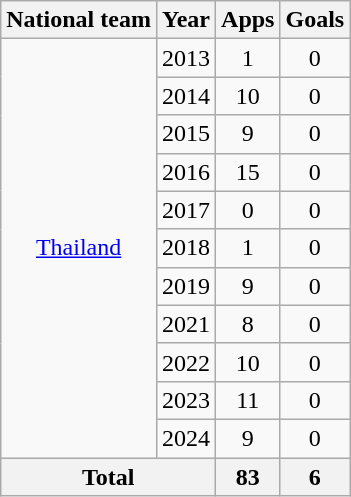<table class="wikitable" style="text-align:center">
<tr>
<th>National team</th>
<th>Year</th>
<th>Apps</th>
<th>Goals</th>
</tr>
<tr>
<td rowspan="11" valign="center"><a href='#'>Thailand</a></td>
<td>2013</td>
<td>1</td>
<td>0</td>
</tr>
<tr>
<td>2014</td>
<td>10</td>
<td>0</td>
</tr>
<tr>
<td>2015</td>
<td>9</td>
<td>0</td>
</tr>
<tr>
<td>2016</td>
<td>15</td>
<td>0</td>
</tr>
<tr>
<td>2017</td>
<td>0</td>
<td>0</td>
</tr>
<tr>
<td>2018</td>
<td>1</td>
<td>0</td>
</tr>
<tr>
<td>2019</td>
<td>9</td>
<td>0</td>
</tr>
<tr>
<td>2021</td>
<td>8</td>
<td>0</td>
</tr>
<tr>
<td>2022</td>
<td>10</td>
<td>0</td>
</tr>
<tr>
<td>2023</td>
<td>11</td>
<td>0</td>
</tr>
<tr>
<td>2024</td>
<td>9</td>
<td>0</td>
</tr>
<tr>
<th colspan="2">Total</th>
<th>83</th>
<th>6</th>
</tr>
</table>
